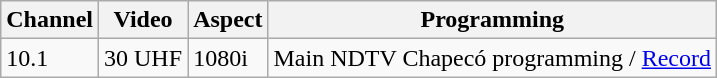<table class="wikitable">
<tr>
<th>Channel</th>
<th>Video</th>
<th>Aspect</th>
<th>Programming</th>
</tr>
<tr>
<td>10.1</td>
<td>30 UHF</td>
<td>1080i</td>
<td>Main NDTV Chapecó programming / <a href='#'>Record</a></td>
</tr>
</table>
